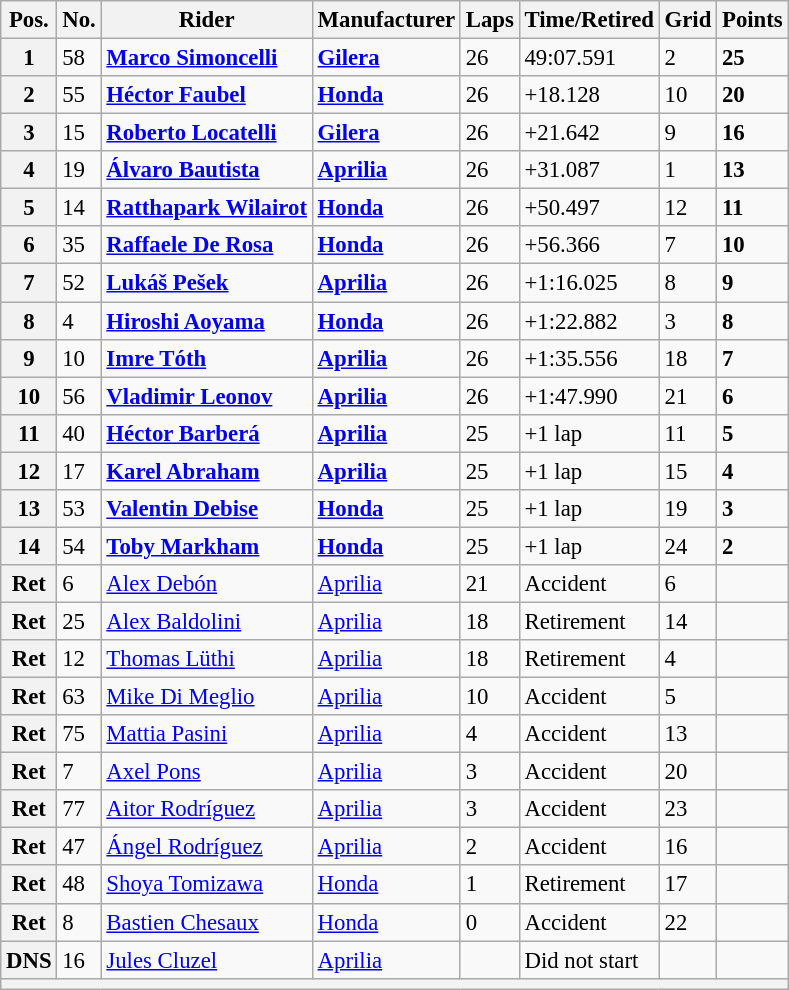<table class="wikitable" style="font-size: 95%;">
<tr>
<th>Pos.</th>
<th>No.</th>
<th>Rider</th>
<th>Manufacturer</th>
<th>Laps</th>
<th>Time/Retired</th>
<th>Grid</th>
<th>Points</th>
</tr>
<tr>
<th>1</th>
<td>58</td>
<td> <strong><a href='#'>Marco Simoncelli</a></strong></td>
<td><strong><a href='#'>Gilera</a></strong></td>
<td>26</td>
<td>49:07.591</td>
<td>2</td>
<td><strong>25</strong></td>
</tr>
<tr>
<th>2</th>
<td>55</td>
<td> <strong><a href='#'>Héctor Faubel</a></strong></td>
<td><strong><a href='#'>Honda</a></strong></td>
<td>26</td>
<td>+18.128</td>
<td>10</td>
<td><strong>20</strong></td>
</tr>
<tr>
<th>3</th>
<td>15</td>
<td> <strong><a href='#'>Roberto Locatelli</a></strong></td>
<td><strong><a href='#'>Gilera</a></strong></td>
<td>26</td>
<td>+21.642</td>
<td>9</td>
<td><strong>16</strong></td>
</tr>
<tr>
<th>4</th>
<td>19</td>
<td> <strong><a href='#'>Álvaro Bautista</a></strong></td>
<td><strong><a href='#'>Aprilia</a></strong></td>
<td>26</td>
<td>+31.087</td>
<td>1</td>
<td><strong>13</strong></td>
</tr>
<tr>
<th>5</th>
<td>14</td>
<td> <strong><a href='#'>Ratthapark Wilairot</a></strong></td>
<td><strong><a href='#'>Honda</a></strong></td>
<td>26</td>
<td>+50.497</td>
<td>12</td>
<td><strong>11</strong></td>
</tr>
<tr>
<th>6</th>
<td>35</td>
<td> <strong><a href='#'>Raffaele De Rosa</a></strong></td>
<td><strong><a href='#'>Honda</a></strong></td>
<td>26</td>
<td>+56.366</td>
<td>7</td>
<td><strong>10</strong></td>
</tr>
<tr>
<th>7</th>
<td>52</td>
<td> <strong><a href='#'>Lukáš Pešek</a></strong></td>
<td><strong><a href='#'>Aprilia</a></strong></td>
<td>26</td>
<td>+1:16.025</td>
<td>8</td>
<td><strong>9</strong></td>
</tr>
<tr>
<th>8</th>
<td>4</td>
<td> <strong><a href='#'>Hiroshi Aoyama</a></strong></td>
<td><strong><a href='#'>Honda</a></strong></td>
<td>26</td>
<td>+1:22.882</td>
<td>3</td>
<td><strong>8</strong></td>
</tr>
<tr>
<th>9</th>
<td>10</td>
<td> <strong><a href='#'>Imre Tóth</a></strong></td>
<td><strong><a href='#'>Aprilia</a></strong></td>
<td>26</td>
<td>+1:35.556</td>
<td>18</td>
<td><strong>7</strong></td>
</tr>
<tr>
<th>10</th>
<td>56</td>
<td> <strong><a href='#'>Vladimir Leonov</a></strong></td>
<td><strong><a href='#'>Aprilia</a></strong></td>
<td>26</td>
<td>+1:47.990</td>
<td>21</td>
<td><strong>6</strong></td>
</tr>
<tr>
<th>11</th>
<td>40</td>
<td> <strong><a href='#'>Héctor Barberá</a></strong></td>
<td><strong><a href='#'>Aprilia</a></strong></td>
<td>25</td>
<td>+1 lap</td>
<td>11</td>
<td><strong>5</strong></td>
</tr>
<tr>
<th>12</th>
<td>17</td>
<td> <strong><a href='#'>Karel Abraham</a></strong></td>
<td><strong><a href='#'>Aprilia</a></strong></td>
<td>25</td>
<td>+1 lap</td>
<td>15</td>
<td><strong>4</strong></td>
</tr>
<tr>
<th>13</th>
<td>53</td>
<td> <strong><a href='#'>Valentin Debise</a></strong></td>
<td><strong><a href='#'>Honda</a></strong></td>
<td>25</td>
<td>+1 lap</td>
<td>19</td>
<td><strong>3</strong></td>
</tr>
<tr>
<th>14</th>
<td>54</td>
<td> <strong><a href='#'>Toby Markham</a></strong></td>
<td><strong><a href='#'>Honda</a></strong></td>
<td>25</td>
<td>+1 lap</td>
<td>24</td>
<td><strong>2</strong></td>
</tr>
<tr>
<th>Ret</th>
<td>6</td>
<td> <a href='#'>Alex Debón</a></td>
<td><a href='#'>Aprilia</a></td>
<td>21</td>
<td>Accident</td>
<td>6</td>
<td></td>
</tr>
<tr>
<th>Ret</th>
<td>25</td>
<td> <a href='#'>Alex Baldolini</a></td>
<td><a href='#'>Aprilia</a></td>
<td>18</td>
<td>Retirement</td>
<td>14</td>
<td></td>
</tr>
<tr>
<th>Ret</th>
<td>12</td>
<td> <a href='#'>Thomas Lüthi</a></td>
<td><a href='#'>Aprilia</a></td>
<td>18</td>
<td>Retirement</td>
<td>4</td>
<td></td>
</tr>
<tr>
<th>Ret</th>
<td>63</td>
<td> <a href='#'>Mike Di Meglio</a></td>
<td><a href='#'>Aprilia</a></td>
<td>10</td>
<td>Accident</td>
<td>5</td>
<td></td>
</tr>
<tr>
<th>Ret</th>
<td>75</td>
<td> <a href='#'>Mattia Pasini</a></td>
<td><a href='#'>Aprilia</a></td>
<td>4</td>
<td>Accident</td>
<td>13</td>
<td></td>
</tr>
<tr>
<th>Ret</th>
<td>7</td>
<td> <a href='#'>Axel Pons</a></td>
<td><a href='#'>Aprilia</a></td>
<td>3</td>
<td>Accident</td>
<td>20</td>
<td></td>
</tr>
<tr>
<th>Ret</th>
<td>77</td>
<td> <a href='#'>Aitor Rodríguez</a></td>
<td><a href='#'>Aprilia</a></td>
<td>3</td>
<td>Accident</td>
<td>23</td>
<td></td>
</tr>
<tr>
<th>Ret</th>
<td>47</td>
<td> <a href='#'>Ángel Rodríguez</a></td>
<td><a href='#'>Aprilia</a></td>
<td>2</td>
<td>Accident</td>
<td>16</td>
<td></td>
</tr>
<tr>
<th>Ret</th>
<td>48</td>
<td> <a href='#'>Shoya Tomizawa</a></td>
<td><a href='#'>Honda</a></td>
<td>1</td>
<td>Retirement</td>
<td>17</td>
<td></td>
</tr>
<tr>
<th>Ret</th>
<td>8</td>
<td> <a href='#'>Bastien Chesaux</a></td>
<td><a href='#'>Honda</a></td>
<td>0</td>
<td>Accident</td>
<td>22</td>
<td></td>
</tr>
<tr>
<th>DNS</th>
<td>16</td>
<td> <a href='#'>Jules Cluzel</a></td>
<td><a href='#'>Aprilia</a></td>
<td></td>
<td>Did not start</td>
<td></td>
<td></td>
</tr>
<tr>
<th colspan=8></th>
</tr>
</table>
